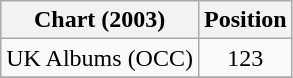<table class="wikitable sortable">
<tr>
<th>Chart (2003)</th>
<th>Position</th>
</tr>
<tr>
<td align="left">UK Albums (OCC)</td>
<td align="center">123</td>
</tr>
<tr>
</tr>
</table>
